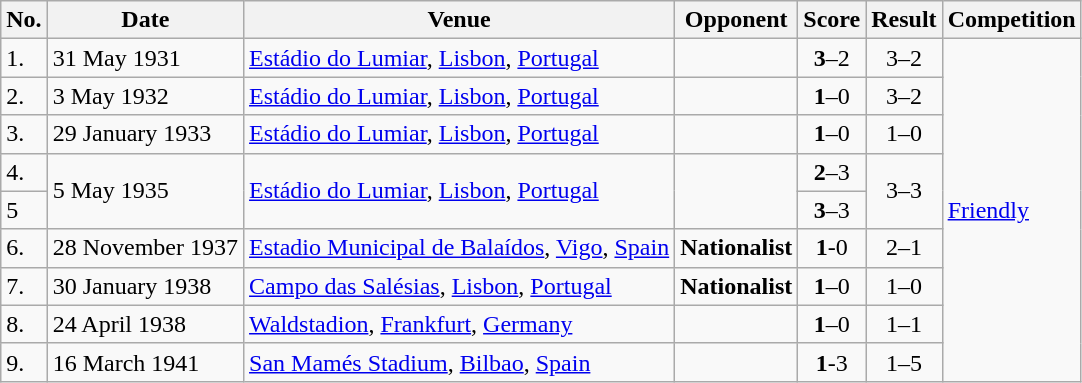<table class="wikitable sortable plainrowheaders">
<tr>
<th scope=col>No.</th>
<th scope=col>Date</th>
<th scope=col>Venue</th>
<th scope=col>Opponent</th>
<th scope=col>Score</th>
<th scope=col>Result</th>
<th scope=col>Competition</th>
</tr>
<tr>
<td>1.</td>
<td rowspan="1">31 May 1931</td>
<td rowspan="1"><a href='#'>Estádio do Lumiar</a>, <a href='#'>Lisbon</a>, <a href='#'>Portugal</a></td>
<td rowspan="1"></td>
<td align=center><strong>3</strong>–2</td>
<td rowspan="1" style="text-align:center">3–2</td>
<td rowspan="9"><a href='#'>Friendly</a></td>
</tr>
<tr>
<td>2.</td>
<td rowspan="1">3 May 1932</td>
<td rowspan="1"><a href='#'>Estádio do Lumiar</a>, <a href='#'>Lisbon</a>, <a href='#'>Portugal</a></td>
<td rowspan="1"></td>
<td align=center><strong>1</strong>–0</td>
<td rowspan="1" style="text-align:center">3–2</td>
</tr>
<tr>
<td>3.</td>
<td rowspan="1">29 January 1933</td>
<td rowspan="1"><a href='#'>Estádio do Lumiar</a>, <a href='#'>Lisbon</a>, <a href='#'>Portugal</a></td>
<td rowspan="1"></td>
<td align=center><strong>1</strong>–0</td>
<td rowspan="1" style="text-align:center">1–0</td>
</tr>
<tr>
<td>4.</td>
<td rowspan="2">5 May 1935</td>
<td rowspan="2"><a href='#'>Estádio do Lumiar</a>, <a href='#'>Lisbon</a>, <a href='#'>Portugal</a></td>
<td rowspan="2"></td>
<td align=center><strong>2</strong>–3</td>
<td rowspan="2" style="text-align:center">3–3</td>
</tr>
<tr>
<td>5</td>
<td align=center><strong>3</strong>–3</td>
</tr>
<tr>
<td>6.</td>
<td rowspan="1">28 November 1937</td>
<td rowspan="1"><a href='#'>Estadio Municipal de Balaídos</a>, <a href='#'>Vigo</a>, <a href='#'>Spain</a></td>
<td rowspan="1"> <strong>Nationalist</strong></td>
<td align=center><strong>1</strong>-0</td>
<td rowspan="1" style="text-align:center">2–1</td>
</tr>
<tr>
<td>7.</td>
<td rowspan="1">30 January 1938</td>
<td rowspan="1"><a href='#'>Campo das Salésias</a>, <a href='#'>Lisbon</a>, <a href='#'>Portugal</a></td>
<td rowspan="1"> <strong>Nationalist</strong></td>
<td align=center><strong>1</strong>–0</td>
<td rowspan="1" style="text-align:center">1–0</td>
</tr>
<tr>
<td>8.</td>
<td rowspan="1">24 April 1938</td>
<td rowspan="1"><a href='#'>Waldstadion</a>, <a href='#'>Frankfurt</a>, <a href='#'>Germany</a></td>
<td rowspan="1"></td>
<td align=center><strong>1</strong>–0</td>
<td rowspan="1" style="text-align:center">1–1</td>
</tr>
<tr>
<td>9.</td>
<td rowspan="1">16 March 1941</td>
<td rowspan="1"><a href='#'>San Mamés Stadium</a>, <a href='#'>Bilbao</a>, <a href='#'>Spain</a></td>
<td rowspan="1"></td>
<td align=center><strong>1</strong>-3</td>
<td rowspan="1" style="text-align:center">1–5</td>
</tr>
</table>
